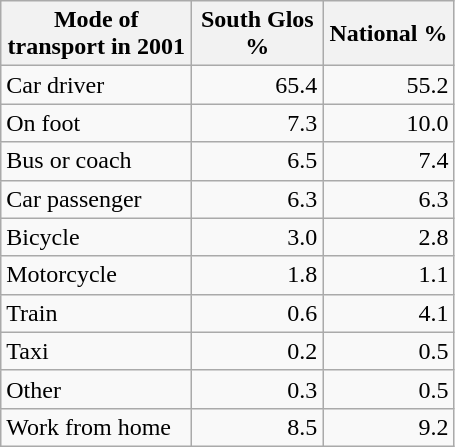<table class="wikitable">
<tr>
<th width=120>Mode of transport in 2001</th>
<th width=80 align=right>South Glos %</th>
<th width=80 align=right>National %</th>
</tr>
<tr>
<td>Car driver</td>
<td align=right>65.4</td>
<td align=right>55.2</td>
</tr>
<tr>
<td>On foot</td>
<td align=right>7.3</td>
<td align=right>10.0</td>
</tr>
<tr>
<td>Bus or coach</td>
<td align=right>6.5</td>
<td align=right>7.4</td>
</tr>
<tr>
<td>Car passenger</td>
<td align=right>6.3</td>
<td align=right>6.3</td>
</tr>
<tr>
<td>Bicycle</td>
<td align=right>3.0</td>
<td align=right>2.8</td>
</tr>
<tr>
<td>Motorcycle</td>
<td align=right>1.8</td>
<td align=right>1.1</td>
</tr>
<tr>
<td>Train</td>
<td align=right>0.6</td>
<td align=right>4.1</td>
</tr>
<tr>
<td>Taxi</td>
<td align=right>0.2</td>
<td align=right>0.5</td>
</tr>
<tr>
<td>Other</td>
<td align=right>0.3</td>
<td align=right>0.5</td>
</tr>
<tr>
<td>Work from home</td>
<td align=right>8.5</td>
<td align=right>9.2</td>
</tr>
</table>
